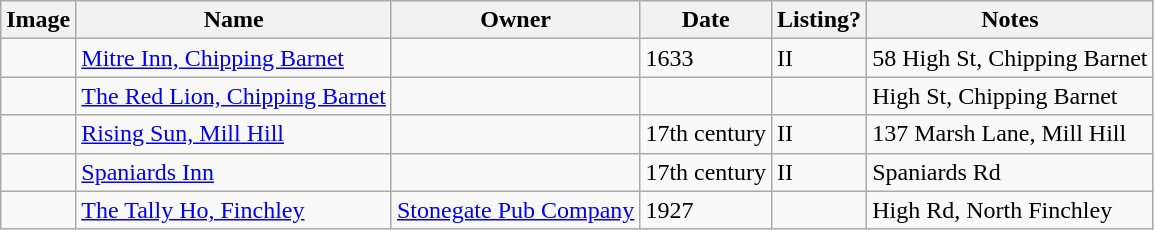<table class="wikitable sortable">
<tr>
<th>Image</th>
<th>Name</th>
<th>Owner</th>
<th>Date</th>
<th>Listing?</th>
<th>Notes</th>
</tr>
<tr>
<td></td>
<td><a href='#'>Mitre Inn, Chipping Barnet</a></td>
<td></td>
<td>1633</td>
<td>II</td>
<td>58 High St, Chipping Barnet</td>
</tr>
<tr>
<td></td>
<td><a href='#'>The Red Lion, Chipping Barnet</a></td>
<td></td>
<td></td>
<td></td>
<td>High St, Chipping Barnet</td>
</tr>
<tr>
<td></td>
<td><a href='#'>Rising Sun, Mill Hill</a></td>
<td></td>
<td>17th century</td>
<td>II</td>
<td>137 Marsh Lane, Mill Hill</td>
</tr>
<tr>
<td></td>
<td><a href='#'>Spaniards Inn</a></td>
<td></td>
<td>17th century</td>
<td>II</td>
<td>Spaniards Rd</td>
</tr>
<tr>
<td></td>
<td><a href='#'>The Tally Ho, Finchley</a></td>
<td><a href='#'>Stonegate Pub Company</a></td>
<td>1927</td>
<td></td>
<td>High Rd, North Finchley</td>
</tr>
</table>
